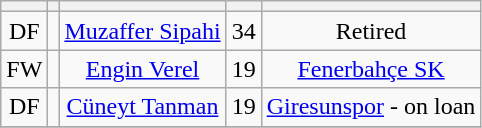<table class="wikitable sortable" style="text-align: center">
<tr>
<th></th>
<th></th>
<th></th>
<th></th>
<th></th>
</tr>
<tr>
<td>DF</td>
<td></td>
<td><a href='#'>Muzaffer Sipahi</a></td>
<td>34</td>
<td>Retired</td>
</tr>
<tr>
<td>FW</td>
<td></td>
<td><a href='#'>Engin Verel</a></td>
<td>19</td>
<td><a href='#'>Fenerbahçe SK</a></td>
</tr>
<tr>
<td>DF</td>
<td></td>
<td><a href='#'>Cüneyt Tanman</a></td>
<td>19</td>
<td><a href='#'>Giresunspor</a> - on loan</td>
</tr>
<tr>
</tr>
</table>
